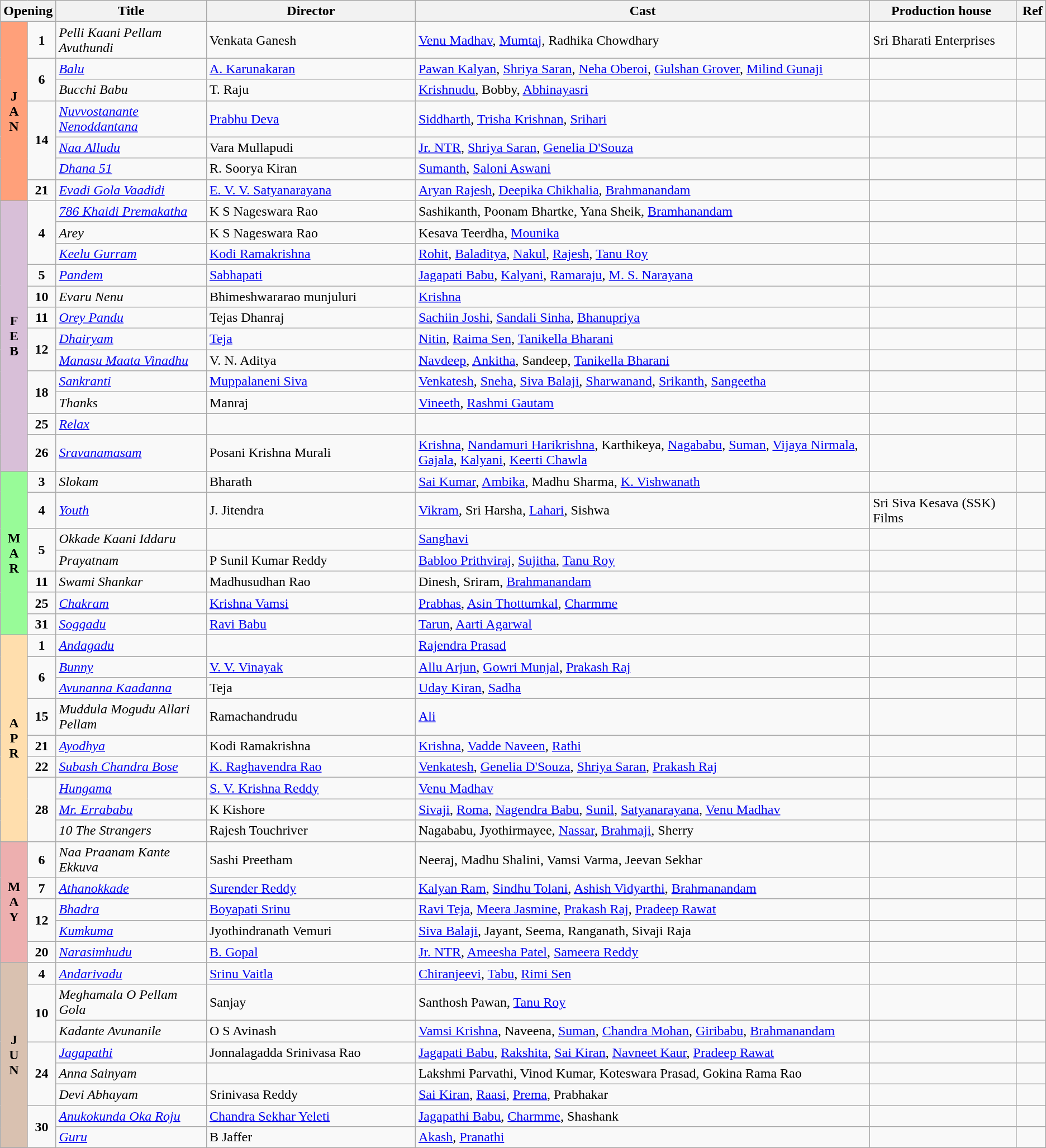<table class="wikitable sortable">
<tr style="background:#blue; text-align:center;">
<th colspan="2">Opening</th>
<th>Title</th>
<th style="width:20%;"><strong>Director</strong></th>
<th>Cast</th>
<th>Production house </th>
<th> Ref</th>
</tr>
<tr January!>
<td rowspan="7"   style="text-align:center; background:#FFA07A; textcolor:#000;"><strong>J<br>A<br>N</strong></td>
<td style="text-align:center;"><strong>1</strong></td>
<td><em>Pelli Kaani Pellam Avuthundi</em></td>
<td>Venkata Ganesh</td>
<td><a href='#'>Venu Madhav</a>, <a href='#'>Mumtaj</a>, Radhika Chowdhary</td>
<td>Sri Bharati Enterprises</td>
<td></td>
</tr>
<tr>
<td rowspan="2" style="text-align:center;"><strong>6</strong></td>
<td><em><a href='#'>Balu</a></em></td>
<td><a href='#'>A. Karunakaran</a></td>
<td><a href='#'>Pawan Kalyan</a>, <a href='#'>Shriya Saran</a>, <a href='#'>Neha Oberoi</a>, <a href='#'>Gulshan Grover</a>, <a href='#'>Milind Gunaji</a></td>
<td></td>
<td></td>
</tr>
<tr>
<td><em>Bucchi Babu</em></td>
<td>T. Raju</td>
<td><a href='#'>Krishnudu</a>, Bobby, <a href='#'>Abhinayasri</a></td>
<td></td>
<td></td>
</tr>
<tr>
<td rowspan="3" style="text-align:center;"><strong>14</strong></td>
<td><em><a href='#'>Nuvvostanante Nenoddantana</a></em></td>
<td><a href='#'>Prabhu Deva</a></td>
<td><a href='#'>Siddharth</a>, <a href='#'>Trisha Krishnan</a>, <a href='#'>Srihari</a></td>
<td></td>
<td></td>
</tr>
<tr>
<td><em><a href='#'>Naa Alludu</a></em></td>
<td>Vara Mullapudi</td>
<td><a href='#'>Jr. NTR</a>, <a href='#'>Shriya Saran</a>, <a href='#'>Genelia D'Souza</a></td>
<td></td>
<td></td>
</tr>
<tr>
<td><em><a href='#'>Dhana 51</a></em></td>
<td>R. Soorya Kiran</td>
<td><a href='#'>Sumanth</a>, <a href='#'>Saloni Aswani</a></td>
<td></td>
<td></td>
</tr>
<tr>
<td style="text-align:center;"><strong>21</strong></td>
<td><em><a href='#'>Evadi Gola Vaadidi</a></em></td>
<td><a href='#'>E. V. V. Satyanarayana</a></td>
<td><a href='#'>Aryan Rajesh</a>, <a href='#'>Deepika Chikhalia</a>, <a href='#'>Brahmanandam</a></td>
<td></td>
<td></td>
</tr>
<tr February!>
<td rowspan="12"   style="text-align:center; background:thistle; textcolor:#000;"><strong>F<br>E<br>B</strong></td>
<td rowspan="3" style="text-align:center;"><strong>4</strong></td>
<td><em><a href='#'>786 Khaidi Premakatha</a></em></td>
<td>K S Nageswara Rao</td>
<td>Sashikanth, Poonam Bhartke, Yana Sheik, <a href='#'>Bramhanandam</a></td>
<td></td>
<td></td>
</tr>
<tr>
<td><em>Arey</em></td>
<td>K S Nageswara Rao</td>
<td>Kesava Teerdha, <a href='#'>Mounika</a></td>
<td></td>
<td></td>
</tr>
<tr>
<td><em><a href='#'>Keelu Gurram</a></em></td>
<td><a href='#'>Kodi Ramakrishna</a></td>
<td><a href='#'>Rohit</a>, <a href='#'>Baladitya</a>, <a href='#'>Nakul</a>, <a href='#'>Rajesh</a>, <a href='#'>Tanu Roy</a></td>
<td></td>
<td></td>
</tr>
<tr>
<td style="text-align:center;"><strong>5</strong></td>
<td><em><a href='#'>Pandem</a></em></td>
<td><a href='#'>Sabhapati</a></td>
<td><a href='#'>Jagapati Babu</a>, <a href='#'>Kalyani</a>, <a href='#'>Ramaraju</a>, <a href='#'>M. S. Narayana</a></td>
<td></td>
<td></td>
</tr>
<tr>
<td style="text-align:center;"><strong>10</strong></td>
<td><em>Evaru Nenu</em></td>
<td>Bhimeshwararao munjuluri</td>
<td><a href='#'>Krishna</a></td>
<td></td>
<td></td>
</tr>
<tr>
<td style="text-align:center;"><strong>11</strong></td>
<td><em><a href='#'>Orey Pandu</a></em></td>
<td>Tejas Dhanraj</td>
<td><a href='#'>Sachiin Joshi</a>, <a href='#'>Sandali Sinha</a>, <a href='#'>Bhanupriya</a></td>
<td></td>
<td></td>
</tr>
<tr>
<td rowspan="2" style="text-align:center;"><strong>12</strong></td>
<td><em><a href='#'>Dhairyam</a></em></td>
<td><a href='#'>Teja</a></td>
<td><a href='#'>Nitin</a>, <a href='#'>Raima Sen</a>, <a href='#'>Tanikella Bharani</a></td>
<td></td>
<td></td>
</tr>
<tr>
<td><em><a href='#'>Manasu Maata Vinadhu</a></em></td>
<td>V. N. Aditya</td>
<td><a href='#'>Navdeep</a>, <a href='#'>Ankitha</a>, Sandeep, <a href='#'>Tanikella Bharani</a></td>
<td></td>
<td></td>
</tr>
<tr>
<td rowspan="2" style="text-align:center;"><strong>18</strong></td>
<td><em><a href='#'>Sankranti</a></em></td>
<td><a href='#'>Muppalaneni Siva</a></td>
<td><a href='#'>Venkatesh</a>, <a href='#'>Sneha</a>, <a href='#'>Siva Balaji</a>, <a href='#'>Sharwanand</a>, <a href='#'>Srikanth</a>, <a href='#'>Sangeetha</a></td>
<td></td>
<td></td>
</tr>
<tr>
<td><em>Thanks</em></td>
<td>Manraj</td>
<td><a href='#'>Vineeth</a>, <a href='#'>Rashmi Gautam</a></td>
<td></td>
<td></td>
</tr>
<tr>
<td style="text-align:center;"><strong>25</strong></td>
<td><em><a href='#'>Relax</a></em></td>
<td></td>
<td></td>
<td></td>
<td></td>
</tr>
<tr>
<td style="text-align:center;"><strong>26</strong></td>
<td><em><a href='#'>Sravanamasam</a></em></td>
<td>Posani Krishna Murali</td>
<td><a href='#'>Krishna</a>, <a href='#'>Nandamuri Harikrishna</a>, Karthikeya, <a href='#'>Nagababu</a>, <a href='#'>Suman</a>, <a href='#'>Vijaya Nirmala</a>, <a href='#'>Gajala</a>, <a href='#'>Kalyani</a>, <a href='#'>Keerti Chawla</a></td>
<td></td>
<td></td>
</tr>
<tr March!>
<td rowspan="7"   style="text-align:center; background:#98fb98; textcolor:#000;"><strong>M<br>A<br>R</strong></td>
<td style="text-align:center;"><strong>3</strong></td>
<td><em>Slokam</em></td>
<td>Bharath</td>
<td><a href='#'>Sai Kumar</a>, <a href='#'>Ambika</a>, Madhu Sharma, <a href='#'>K. Vishwanath</a></td>
<td></td>
<td></td>
</tr>
<tr>
<td style="text-align:center;"><strong>4</strong></td>
<td><em><a href='#'>Youth</a></em></td>
<td>J. Jitendra</td>
<td><a href='#'>Vikram</a>, Sri Harsha, <a href='#'>Lahari</a>, Sishwa</td>
<td>Sri Siva Kesava (SSK) Films</td>
<td></td>
</tr>
<tr>
<td rowspan="2" style="text-align:center;"><strong>5</strong></td>
<td><em>Okkade Kaani Iddaru</em></td>
<td></td>
<td><a href='#'>Sanghavi</a></td>
<td></td>
<td></td>
</tr>
<tr>
<td><em>Prayatnam</em></td>
<td>P Sunil Kumar Reddy</td>
<td><a href='#'>Babloo Prithviraj</a>, <a href='#'>Sujitha</a>, <a href='#'>Tanu Roy</a></td>
<td></td>
<td></td>
</tr>
<tr>
<td style="text-align:center;"><strong>11</strong></td>
<td><em>Swami Shankar</em></td>
<td>Madhusudhan Rao</td>
<td>Dinesh, Sriram, <a href='#'>Brahmanandam</a></td>
<td></td>
<td></td>
</tr>
<tr>
<td style="text-align:center;"><strong>25</strong></td>
<td><em><a href='#'>Chakram</a></em></td>
<td><a href='#'>Krishna Vamsi</a></td>
<td><a href='#'>Prabhas</a>, <a href='#'>Asin Thottumkal</a>, <a href='#'>Charmme</a></td>
<td></td>
<td></td>
</tr>
<tr>
<td style="text-align:center;"><strong>31</strong></td>
<td><em><a href='#'>Soggadu</a></em></td>
<td><a href='#'>Ravi Babu</a></td>
<td><a href='#'>Tarun</a>, <a href='#'>Aarti Agarwal</a></td>
<td></td>
<td></td>
</tr>
<tr April!>
<td rowspan="9"   style="text-align:center; background:#ffdead; textcolor:#000;"><strong>A<br>P<br>R</strong></td>
<td style="text-align:center;"><strong>1</strong></td>
<td><em><a href='#'>Andagadu</a></em></td>
<td></td>
<td><a href='#'>Rajendra Prasad</a></td>
<td></td>
<td></td>
</tr>
<tr>
<td rowspan="2" style="text-align:center;"><strong>6</strong></td>
<td><em><a href='#'>Bunny</a></em></td>
<td><a href='#'>V. V. Vinayak</a></td>
<td><a href='#'>Allu Arjun</a>, <a href='#'>Gowri Munjal</a>, <a href='#'>Prakash Raj</a></td>
<td></td>
<td></td>
</tr>
<tr>
<td><em><a href='#'>Avunanna Kaadanna</a></em></td>
<td>Teja</td>
<td><a href='#'>Uday Kiran</a>, <a href='#'>Sadha</a></td>
<td></td>
<td></td>
</tr>
<tr>
<td style="text-align:center;"><strong>15</strong></td>
<td><em>Muddula Mogudu Allari Pellam</em></td>
<td>Ramachandrudu</td>
<td><a href='#'>Ali</a></td>
<td></td>
<td></td>
</tr>
<tr>
<td style="text-align:center;"><strong>21</strong></td>
<td><em><a href='#'>Ayodhya</a></em></td>
<td>Kodi Ramakrishna</td>
<td><a href='#'>Krishna</a>, <a href='#'>Vadde Naveen</a>, <a href='#'>Rathi</a></td>
<td></td>
<td></td>
</tr>
<tr>
<td style="text-align:center;"><strong>22</strong></td>
<td><em><a href='#'>Subash Chandra Bose</a></em></td>
<td><a href='#'>K. Raghavendra Rao</a></td>
<td><a href='#'>Venkatesh</a>, <a href='#'>Genelia D'Souza</a>, <a href='#'>Shriya Saran</a>, <a href='#'>Prakash Raj</a></td>
<td></td>
<td></td>
</tr>
<tr>
<td rowspan="3" style="text-align:center;"><strong>28</strong></td>
<td><em><a href='#'>Hungama</a></em></td>
<td><a href='#'>S. V. Krishna Reddy</a></td>
<td><a href='#'>Venu Madhav</a></td>
<td></td>
<td></td>
</tr>
<tr>
<td><em><a href='#'>Mr. Errababu</a></em></td>
<td>K Kishore</td>
<td><a href='#'>Sivaji</a>, <a href='#'>Roma</a>, <a href='#'>Nagendra Babu</a>, <a href='#'>Sunil</a>, <a href='#'>Satyanarayana</a>, <a href='#'>Venu Madhav</a></td>
<td></td>
<td></td>
</tr>
<tr>
<td><em>10 The Strangers</em></td>
<td>Rajesh Touchriver</td>
<td>Nagababu, Jyothirmayee, <a href='#'>Nassar</a>, <a href='#'>Brahmaji</a>, Sherry</td>
<td></td>
<td></td>
</tr>
<tr May!>
<td rowspan="5"   style="text-align:center; background:#edafaf; textcolor:#000;"><strong>M<br>A<br>Y</strong></td>
<td style="text-align:center;"><strong>6</strong></td>
<td><em>Naa Praanam Kante Ekkuva</em></td>
<td>Sashi Preetham</td>
<td>Neeraj, Madhu Shalini, Vamsi Varma, Jeevan Sekhar</td>
<td></td>
<td></td>
</tr>
<tr>
<td style="text-align:center;"><strong>7</strong></td>
<td><em><a href='#'>Athanokkade</a></em></td>
<td><a href='#'>Surender Reddy</a></td>
<td><a href='#'>Kalyan Ram</a>, <a href='#'>Sindhu Tolani</a>, <a href='#'>Ashish Vidyarthi</a>, <a href='#'>Brahmanandam</a></td>
<td></td>
<td></td>
</tr>
<tr>
<td rowspan="2" style="text-align:center;"><strong>12</strong></td>
<td><em><a href='#'>Bhadra</a></em></td>
<td><a href='#'>Boyapati Srinu</a></td>
<td><a href='#'>Ravi Teja</a>, <a href='#'>Meera Jasmine</a>, <a href='#'>Prakash Raj</a>, <a href='#'>Pradeep Rawat</a></td>
<td></td>
<td></td>
</tr>
<tr>
<td><em><a href='#'>Kumkuma</a></em></td>
<td>Jyothindranath Vemuri</td>
<td><a href='#'>Siva Balaji</a>, Jayant, Seema, Ranganath, Sivaji Raja</td>
<td></td>
<td></td>
</tr>
<tr>
<td style="text-align:center;"><strong>20</strong></td>
<td><em><a href='#'>Narasimhudu</a></em></td>
<td><a href='#'>B. Gopal</a></td>
<td><a href='#'>Jr. NTR</a>, <a href='#'>Ameesha Patel</a>, <a href='#'>Sameera Reddy</a></td>
<td></td>
<td></td>
</tr>
<tr June!>
<td rowspan="8"   style="text-align:center; background:#d9c1b0; textcolor:#000;"><strong>J<br>U<br>N</strong></td>
<td style="text-align:center;"><strong>4</strong></td>
<td><em><a href='#'>Andarivadu</a></em></td>
<td><a href='#'>Srinu Vaitla</a></td>
<td><a href='#'>Chiranjeevi</a>, <a href='#'>Tabu</a>, <a href='#'>Rimi Sen</a></td>
<td></td>
<td></td>
</tr>
<tr>
<td rowspan="2" style="text-align:center;"><strong>10</strong></td>
<td><em> Meghamala O Pellam Gola</em></td>
<td>Sanjay</td>
<td>Santhosh Pawan, <a href='#'>Tanu Roy</a></td>
<td></td>
<td></td>
</tr>
<tr>
<td><em>Kadante Avunanile</em></td>
<td>O S Avinash</td>
<td><a href='#'>Vamsi Krishna</a>, Naveena, <a href='#'>Suman</a>, <a href='#'>Chandra Mohan</a>, <a href='#'>Giribabu</a>, <a href='#'>Brahmanandam</a></td>
<td></td>
<td></td>
</tr>
<tr>
<td rowspan="3" style="text-align:center;"><strong>24</strong></td>
<td><em><a href='#'>Jagapathi</a></em></td>
<td>Jonnalagadda Srinivasa Rao</td>
<td><a href='#'>Jagapati Babu</a>, <a href='#'>Rakshita</a>, <a href='#'>Sai Kiran</a>, <a href='#'>Navneet Kaur</a>, <a href='#'>Pradeep Rawat</a></td>
<td></td>
<td></td>
</tr>
<tr>
<td><em>Anna Sainyam</em></td>
<td></td>
<td>Lakshmi Parvathi, Vinod Kumar, Koteswara Prasad, Gokina Rama Rao</td>
<td></td>
<td></td>
</tr>
<tr>
<td><em>Devi Abhayam</em></td>
<td>Srinivasa Reddy</td>
<td><a href='#'>Sai Kiran</a>, <a href='#'>Raasi</a>, <a href='#'>Prema</a>, Prabhakar</td>
<td></td>
<td></td>
</tr>
<tr>
<td rowspan="2" style="text-align:center;"><strong>30</strong></td>
<td><em><a href='#'>Anukokunda Oka Roju</a></em></td>
<td><a href='#'>Chandra Sekhar Yeleti</a></td>
<td><a href='#'>Jagapathi Babu</a>, <a href='#'>Charmme</a>, Shashank</td>
<td></td>
<td></td>
</tr>
<tr>
<td><em><a href='#'>Guru</a></em></td>
<td>B Jaffer</td>
<td><a href='#'>Akash</a>, <a href='#'>Pranathi</a></td>
<td></td>
<td></td>
</tr>
</table>
